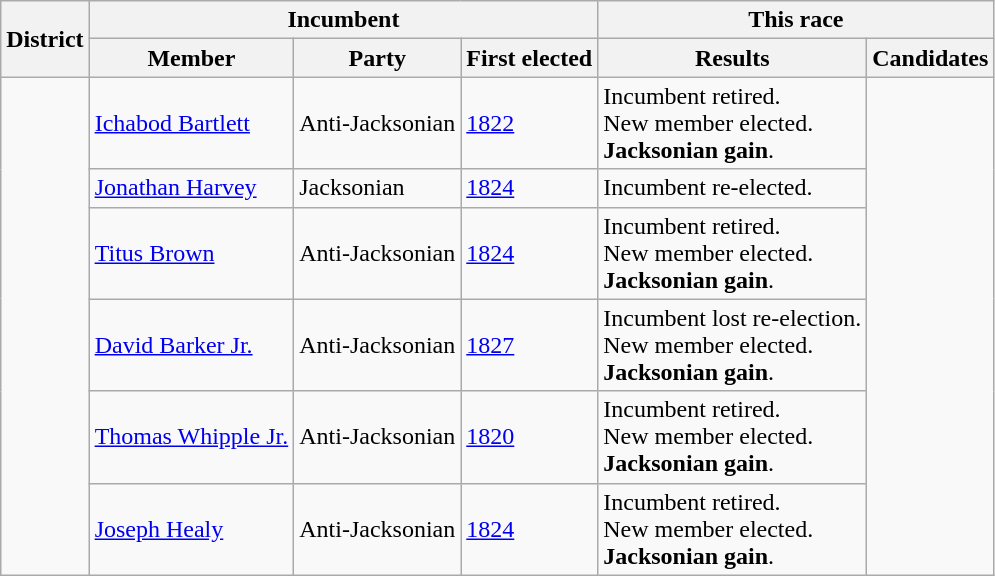<table class=wikitable>
<tr>
<th rowspan=2>District</th>
<th colspan=3>Incumbent</th>
<th colspan=2>This race</th>
</tr>
<tr>
<th>Member</th>
<th>Party</th>
<th>First elected</th>
<th>Results</th>
<th>Candidates</th>
</tr>
<tr>
<td rowspan=6><br></td>
<td><a href='#'>Ichabod Bartlett</a></td>
<td>Anti-Jacksonian</td>
<td><a href='#'>1822</a></td>
<td>Incumbent retired.<br>New member elected.<br><strong>Jacksonian gain</strong>.</td>
<td nowrap rowspan=6></td>
</tr>
<tr>
<td><a href='#'>Jonathan Harvey</a></td>
<td>Jacksonian</td>
<td><a href='#'>1824</a></td>
<td>Incumbent re-elected.</td>
</tr>
<tr>
<td><a href='#'>Titus Brown</a></td>
<td>Anti-Jacksonian</td>
<td><a href='#'>1824</a></td>
<td>Incumbent retired.<br>New member elected.<br><strong>Jacksonian gain</strong>.</td>
</tr>
<tr>
<td><a href='#'>David Barker Jr.</a></td>
<td>Anti-Jacksonian</td>
<td><a href='#'>1827</a></td>
<td>Incumbent lost re-election.<br>New member elected.<br><strong>Jacksonian gain</strong>.</td>
</tr>
<tr>
<td><a href='#'>Thomas Whipple Jr.</a></td>
<td>Anti-Jacksonian</td>
<td><a href='#'>1820</a></td>
<td>Incumbent retired.<br>New member elected.<br><strong>Jacksonian gain</strong>.</td>
</tr>
<tr>
<td><a href='#'>Joseph Healy</a></td>
<td>Anti-Jacksonian</td>
<td><a href='#'>1824</a></td>
<td>Incumbent retired.<br>New member elected.<br><strong>Jacksonian gain</strong>.</td>
</tr>
</table>
